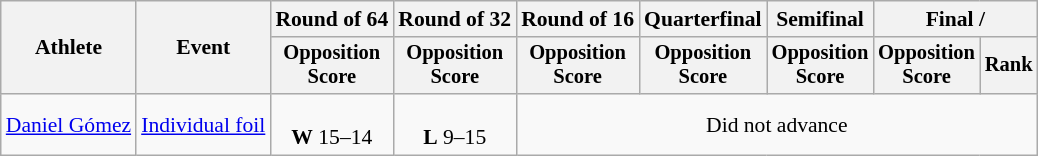<table class="wikitable" style="font-size:90%">
<tr>
<th rowspan="2">Athlete</th>
<th rowspan="2">Event</th>
<th>Round of 64</th>
<th>Round of 32</th>
<th>Round of 16</th>
<th>Quarterfinal</th>
<th>Semifinal</th>
<th colspan=2>Final / </th>
</tr>
<tr style="font-size:95%">
<th>Opposition <br> Score</th>
<th>Opposition <br> Score</th>
<th>Opposition <br> Score</th>
<th>Opposition <br> Score</th>
<th>Opposition <br> Score</th>
<th>Opposition <br> Score</th>
<th>Rank</th>
</tr>
<tr align=center>
<td align=left><a href='#'>Daniel Gómez</a></td>
<td align=left><a href='#'>Individual foil</a></td>
<td><br><strong>W</strong> 15–14</td>
<td><br><strong>L</strong> 9–15</td>
<td colspan=5>Did not advance</td>
</tr>
</table>
